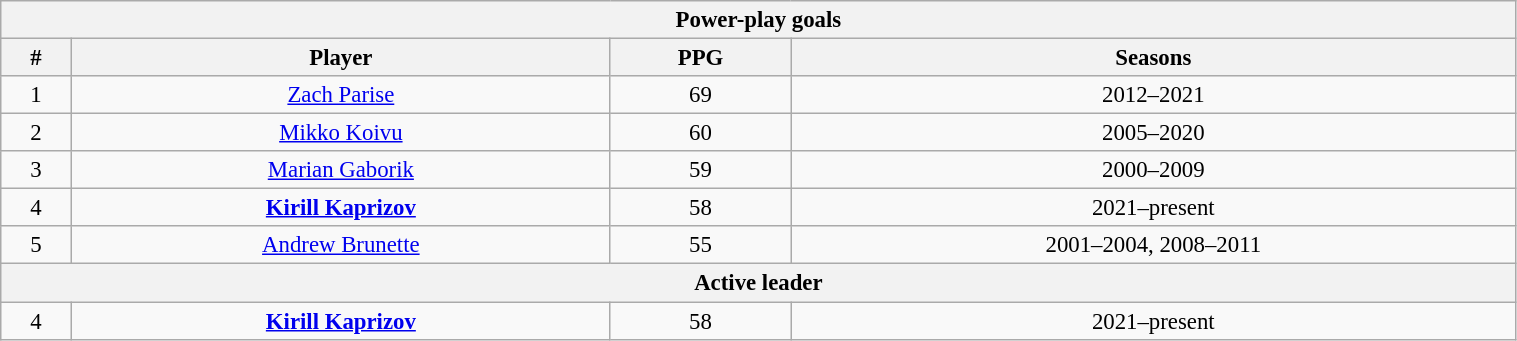<table class="wikitable" style="text-align: center; font-size: 95%" width="80%">
<tr>
<th colspan="4">Power-play goals</th>
</tr>
<tr>
<th>#</th>
<th>Player</th>
<th>PPG</th>
<th>Seasons</th>
</tr>
<tr>
<td>1</td>
<td><a href='#'>Zach Parise</a></td>
<td>69</td>
<td>2012–2021</td>
</tr>
<tr>
<td>2</td>
<td><a href='#'>Mikko Koivu</a></td>
<td>60</td>
<td>2005–2020</td>
</tr>
<tr>
<td>3</td>
<td><a href='#'>Marian Gaborik</a></td>
<td>59</td>
<td>2000–2009</td>
</tr>
<tr>
<td>4</td>
<td><strong><a href='#'>Kirill Kaprizov</a></strong></td>
<td>58</td>
<td>2021–present</td>
</tr>
<tr>
<td>5</td>
<td><a href='#'>Andrew Brunette</a></td>
<td>55</td>
<td>2001–2004, 2008–2011</td>
</tr>
<tr>
<th colspan="4">Active leader</th>
</tr>
<tr>
<td>4</td>
<td><strong><a href='#'>Kirill Kaprizov</a></strong></td>
<td>58</td>
<td>2021–present</td>
</tr>
</table>
